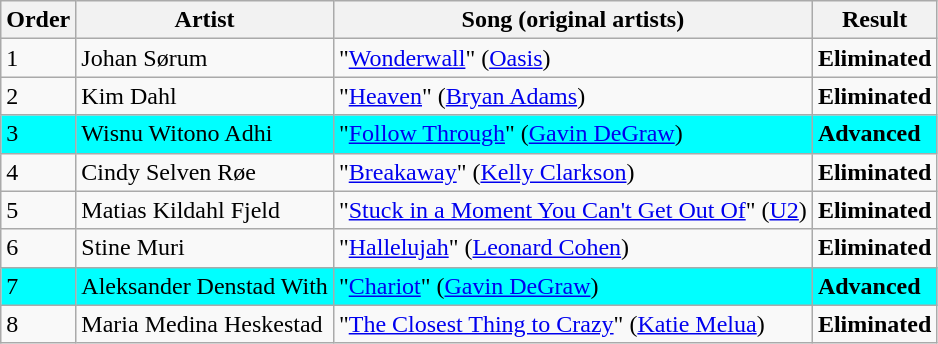<table class=wikitable>
<tr>
<th>Order</th>
<th>Artist</th>
<th>Song (original artists)</th>
<th>Result</th>
</tr>
<tr>
<td>1</td>
<td>Johan Sørum</td>
<td>"<a href='#'>Wonderwall</a>" (<a href='#'>Oasis</a>)</td>
<td><strong>Eliminated</strong></td>
</tr>
<tr>
<td>2</td>
<td>Kim Dahl</td>
<td>"<a href='#'>Heaven</a>" (<a href='#'>Bryan Adams</a>)</td>
<td><strong>Eliminated</strong></td>
</tr>
<tr style="background:cyan;">
<td>3</td>
<td>Wisnu Witono Adhi</td>
<td>"<a href='#'>Follow Through</a>" (<a href='#'>Gavin DeGraw</a>)</td>
<td><strong>Advanced</strong></td>
</tr>
<tr>
<td>4</td>
<td>Cindy Selven Røe</td>
<td>"<a href='#'>Breakaway</a>" (<a href='#'>Kelly Clarkson</a>)</td>
<td><strong>Eliminated</strong></td>
</tr>
<tr>
<td>5</td>
<td>Matias Kildahl Fjeld</td>
<td>"<a href='#'>Stuck in a Moment You Can't Get Out Of</a>" (<a href='#'>U2</a>)</td>
<td><strong>Eliminated</strong></td>
</tr>
<tr>
<td>6</td>
<td>Stine Muri</td>
<td>"<a href='#'>Hallelujah</a>" (<a href='#'>Leonard Cohen</a>)</td>
<td><strong>Eliminated</strong></td>
</tr>
<tr style="background:cyan;">
<td>7</td>
<td>Aleksander Denstad With</td>
<td>"<a href='#'>Chariot</a>" (<a href='#'>Gavin DeGraw</a>)</td>
<td><strong>Advanced</strong></td>
</tr>
<tr>
<td>8</td>
<td>Maria Medina Heskestad</td>
<td>"<a href='#'>The Closest Thing to Crazy</a>" (<a href='#'>Katie Melua</a>)</td>
<td><strong>Eliminated</strong></td>
</tr>
</table>
